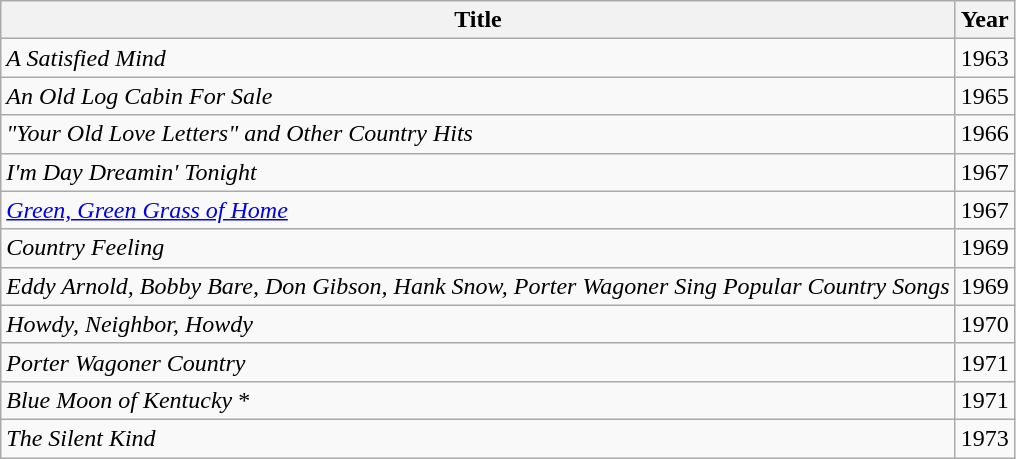<table class="wikitable">
<tr>
<th>Title</th>
<th>Year</th>
</tr>
<tr>
<td><em>A Satisfied Mind</em></td>
<td>1963</td>
</tr>
<tr>
<td><em>An Old Log Cabin For Sale</em></td>
<td>1965</td>
</tr>
<tr>
<td><em>"Your Old Love Letters" and Other Country Hits</em></td>
<td>1966</td>
</tr>
<tr>
<td><em>I'm Day Dreamin' Tonight</em></td>
<td>1967</td>
</tr>
<tr>
<td><em><a href='#'>Green, Green Grass of Home</a></em></td>
<td>1967</td>
</tr>
<tr>
<td><em>Country Feeling</em></td>
<td>1969</td>
</tr>
<tr>
<td><em>Eddy Arnold, Bobby Bare, Don Gibson, Hank Snow, Porter Wagoner Sing Popular Country Songs</em></td>
<td>1969</td>
</tr>
<tr>
<td><em>Howdy, Neighbor, Howdy</em></td>
<td>1970</td>
</tr>
<tr>
<td><em>Porter Wagoner Country</em></td>
<td>1971</td>
</tr>
<tr>
<td><em>Blue Moon of Kentucky</em> *</td>
<td>1971</td>
</tr>
<tr>
<td><em>The Silent Kind</em></td>
<td>1973</td>
</tr>
</table>
